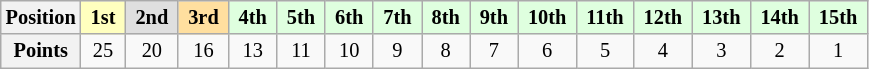<table class="wikitable" style="font-size:85%; text-align:center">
<tr>
<th>Position</th>
<td style="background:#ffffbf;"> <strong>1st</strong> </td>
<td style="background:#dfdfdf;"> <strong>2nd</strong> </td>
<td style="background:#ffdf9f;"> <strong>3rd</strong> </td>
<td style="background:#dfffdf;"> <strong>4th</strong> </td>
<td style="background:#dfffdf;"> <strong>5th</strong> </td>
<td style="background:#dfffdf;"> <strong>6th</strong> </td>
<td style="background:#dfffdf;"> <strong>7th</strong> </td>
<td style="background:#dfffdf;"> <strong>8th</strong> </td>
<td style="background:#dfffdf;"> <strong>9th</strong> </td>
<td style="background:#dfffdf;"> <strong>10th</strong> </td>
<td style="background:#dfffdf;"> <strong>11th</strong> </td>
<td style="background:#dfffdf;"> <strong>12th</strong> </td>
<td style="background:#dfffdf;"> <strong>13th</strong> </td>
<td style="background:#dfffdf;"> <strong>14th</strong> </td>
<td style="background:#dfffdf;"> <strong>15th</strong> </td>
</tr>
<tr>
<th>Points</th>
<td>25</td>
<td>20</td>
<td>16</td>
<td>13</td>
<td>11</td>
<td>10</td>
<td>9</td>
<td>8</td>
<td>7</td>
<td>6</td>
<td>5</td>
<td>4</td>
<td>3</td>
<td>2</td>
<td>1</td>
</tr>
</table>
